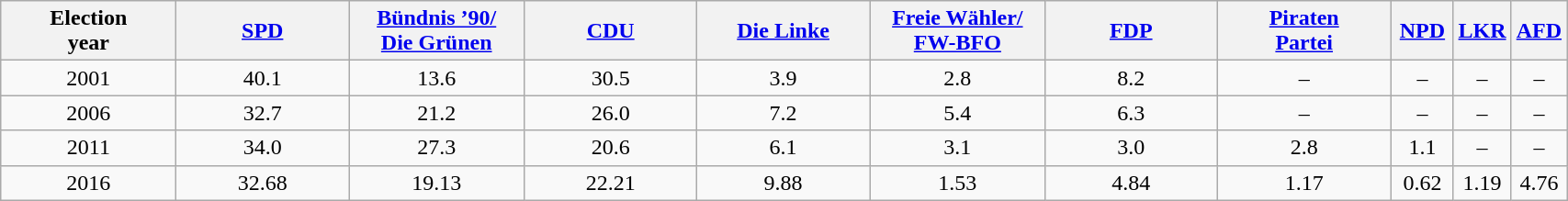<table width="90%" class="wikitable">
<tr>
<th width="12%">Election <br>year</th>
<th width="12%"><a href='#'>SPD</a></th>
<th width="12%"><a href='#'>Bündnis ’90/<br>Die Grünen</a></th>
<th width="12%"><a href='#'>CDU</a></th>
<th width="12%"><a href='#'>Die Linke</a></th>
<th width="12%"><a href='#'>Freie Wähler/<br>FW-BFO</a></th>
<th width="12%"><a href='#'>FDP</a></th>
<th width="12%"><a href='#'>Piraten<br>Partei</a></th>
<th width="12%"><a href='#'>NPD</a></th>
<th width="12%"><a href='#'>LKR</a></th>
<th width="12%"><a href='#'>AFD</a></th>
</tr>
<tr align="center">
<td>2001</td>
<td>40.1</td>
<td>13.6</td>
<td>30.5</td>
<td>3.9</td>
<td>2.8</td>
<td>8.2</td>
<td>–</td>
<td>–</td>
<td>–</td>
<td>–</td>
</tr>
<tr align="center">
<td>2006</td>
<td>32.7</td>
<td>21.2</td>
<td>26.0</td>
<td>7.2</td>
<td>5.4</td>
<td>6.3</td>
<td>–</td>
<td>–</td>
<td>–</td>
<td>–</td>
</tr>
<tr align="center">
<td>2011</td>
<td>34.0</td>
<td>27.3</td>
<td>20.6</td>
<td>6.1</td>
<td>3.1</td>
<td>3.0</td>
<td>2.8</td>
<td>1.1</td>
<td>–</td>
<td>–</td>
</tr>
<tr align="center">
<td>2016</td>
<td>32.68</td>
<td>19.13</td>
<td>22.21</td>
<td>9.88</td>
<td>1.53</td>
<td>4.84</td>
<td>1.17</td>
<td>0.62</td>
<td>1.19</td>
<td>4.76</td>
</tr>
</table>
